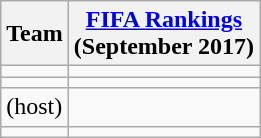<table class="wikitable sortable" style="text-align: left;">
<tr>
<th>Team</th>
<th><a href='#'>FIFA Rankings</a><br>(September 2017)</th>
</tr>
<tr>
<td></td>
<td></td>
</tr>
<tr>
<td></td>
<td></td>
</tr>
<tr>
<td> (host)</td>
<td></td>
</tr>
<tr>
<td></td>
<td></td>
</tr>
</table>
